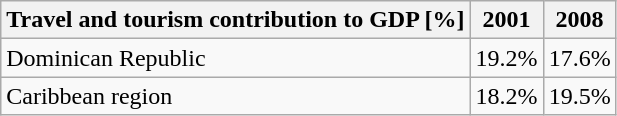<table class="wikitable">
<tr>
<th>Travel and tourism contribution to GDP [%]</th>
<th>2001</th>
<th>2008</th>
</tr>
<tr>
<td>Dominican Republic</td>
<td>19.2%</td>
<td>17.6%</td>
</tr>
<tr>
<td>Caribbean region</td>
<td>18.2%</td>
<td>19.5%</td>
</tr>
</table>
